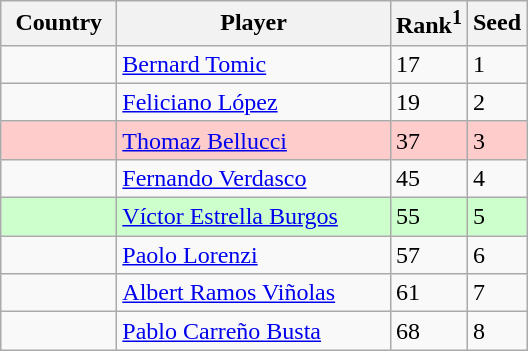<table class="sortable wikitable">
<tr>
<th width="70">Country</th>
<th width="175">Player</th>
<th>Rank<sup>1</sup></th>
<th>Seed</th>
</tr>
<tr>
<td></td>
<td><a href='#'>Bernard Tomic</a></td>
<td>17</td>
<td>1</td>
</tr>
<tr>
<td></td>
<td><a href='#'>Feliciano López</a></td>
<td>19</td>
<td>2</td>
</tr>
<tr style="background:#fcc;">
<td></td>
<td><a href='#'>Thomaz Bellucci</a></td>
<td>37</td>
<td>3</td>
</tr>
<tr>
<td></td>
<td><a href='#'>Fernando Verdasco</a></td>
<td>45</td>
<td>4</td>
</tr>
<tr style="background:#cfc;">
<td></td>
<td><a href='#'>Víctor Estrella Burgos</a></td>
<td>55</td>
<td>5</td>
</tr>
<tr>
<td></td>
<td><a href='#'>Paolo Lorenzi</a></td>
<td>57</td>
<td>6</td>
</tr>
<tr>
<td></td>
<td><a href='#'>Albert Ramos Viñolas</a></td>
<td>61</td>
<td>7</td>
</tr>
<tr>
<td></td>
<td><a href='#'>Pablo Carreño Busta</a></td>
<td>68</td>
<td>8</td>
</tr>
</table>
